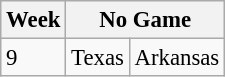<table class="wikitable" style="font-size:95%">
<tr>
<th>Week</th>
<th colspan="10">No Game</th>
</tr>
<tr>
<td>9</td>
<td>Texas</td>
<td>Arkansas</td>
</tr>
</table>
